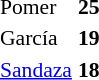<table style="font-size: 90%; border-collapse:collapse" border=0 cellspacing=0 cellpadding=2>
<tr bgcolor=#DCDCDC>
</tr>
<tr>
<td>Pomer</td>
<td Utiel><strong>25</strong></td>
</tr>
<tr>
<td>García</td>
<td Jove Español><strong>19</strong></td>
</tr>
<tr>
<td><a href='#'>Sandaza</a></td>
<td Mestalla><strong>18</strong></td>
</tr>
</table>
